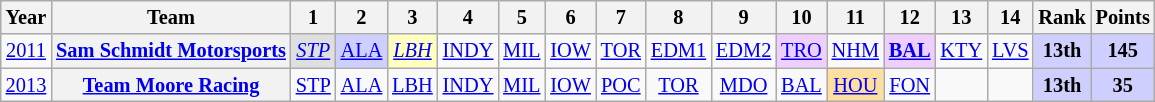<table class="wikitable" style="text-align:center; font-size:85%">
<tr>
<th>Year</th>
<th>Team</th>
<th>1</th>
<th>2</th>
<th>3</th>
<th>4</th>
<th>5</th>
<th>6</th>
<th>7</th>
<th>8</th>
<th>9</th>
<th>10</th>
<th>11</th>
<th>12</th>
<th>13</th>
<th>14</th>
<th>Rank</th>
<th>Points</th>
</tr>
<tr>
<td><a href='#'>2011</a></td>
<th nowrap><a href='#'>Sam Schmidt Motorsports</a></th>
<td style="background:#DFDFDF;"><em><a href='#'>STP</a></em><br></td>
<td style="background:#CFCFFF;"><a href='#'>ALA</a><br></td>
<td style="background:#FFFFBF;"><em><a href='#'>LBH</a></em><br></td>
<td><a href='#'>INDY</a></td>
<td><a href='#'>MIL</a></td>
<td><a href='#'>IOW</a></td>
<td><a href='#'>TOR</a></td>
<td><a href='#'>EDM1</a></td>
<td><a href='#'>EDM2</a></td>
<td style="background:#EFCFFF;"><a href='#'>TRO</a><br></td>
<td><a href='#'>NHM</a></td>
<td style="background:#EFCFFF;"><strong><a href='#'>BAL</a></strong><br></td>
<td><a href='#'>KTY</a></td>
<td><a href='#'>LVS</a></td>
<th style="background:#CFCFFF;">13th</th>
<th style="background:#CFCFFF;">145</th>
</tr>
<tr>
<td><a href='#'>2013</a></td>
<th nowrap><a href='#'>Team Moore Racing</a></th>
<td><a href='#'>STP</a></td>
<td><a href='#'>ALA</a></td>
<td><a href='#'>LBH</a></td>
<td><a href='#'>INDY</a></td>
<td><a href='#'>MIL</a></td>
<td><a href='#'>IOW</a></td>
<td><a href='#'>POC</a></td>
<td><a href='#'>TOR</a></td>
<td><a href='#'>MDO</a></td>
<td><a href='#'>BAL</a></td>
<td style="background:#FFDF9F;"><a href='#'>HOU</a><br></td>
<td><a href='#'>FON</a></td>
<td></td>
<td></td>
<th style="background:#CFCFFF;">13th</th>
<th style="background:#CFCFFF;">35</th>
</tr>
</table>
